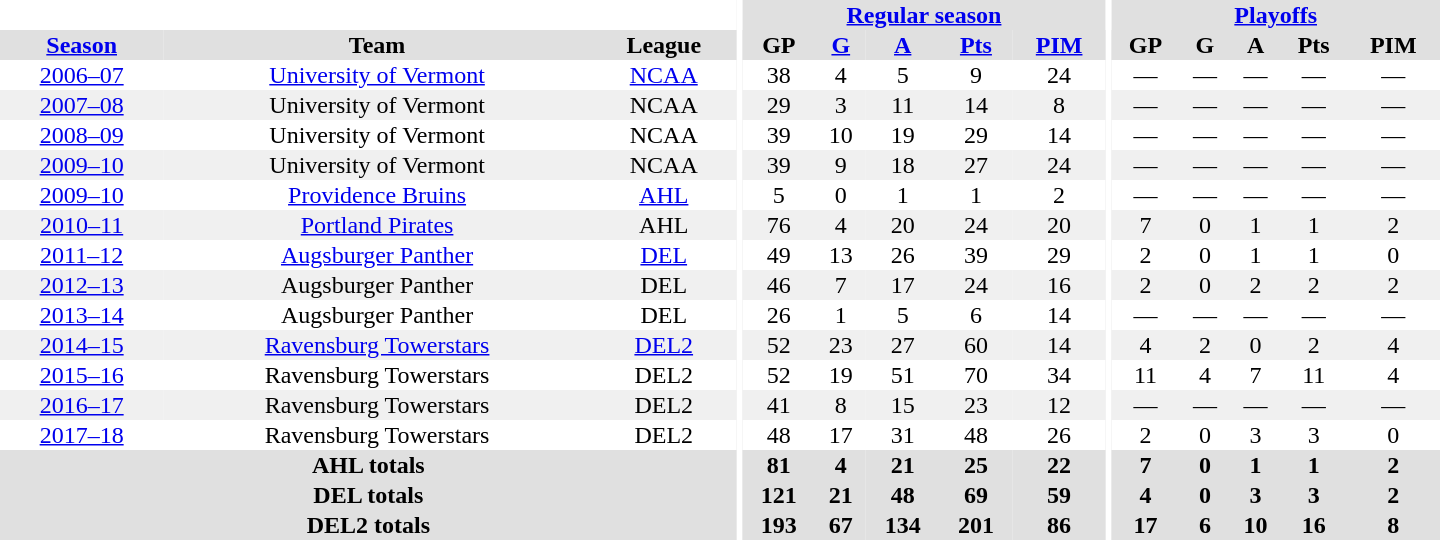<table border="0" cellpadding="1" cellspacing="0" style="text-align:center; width:60em">
<tr bgcolor="#e0e0e0">
<th colspan="3" bgcolor="#ffffff"></th>
<th rowspan="99" bgcolor="#ffffff"></th>
<th colspan="5"><a href='#'>Regular season</a></th>
<th rowspan="99" bgcolor="#ffffff"></th>
<th colspan="5"><a href='#'>Playoffs</a></th>
</tr>
<tr bgcolor="#e0e0e0">
<th><a href='#'>Season</a></th>
<th>Team</th>
<th>League</th>
<th>GP</th>
<th><a href='#'>G</a></th>
<th><a href='#'>A</a></th>
<th><a href='#'>Pts</a></th>
<th><a href='#'>PIM</a></th>
<th>GP</th>
<th>G</th>
<th>A</th>
<th>Pts</th>
<th>PIM</th>
</tr>
<tr>
<td><a href='#'>2006–07</a></td>
<td><a href='#'>University of Vermont</a></td>
<td><a href='#'>NCAA</a></td>
<td>38</td>
<td>4</td>
<td>5</td>
<td>9</td>
<td>24</td>
<td>—</td>
<td>—</td>
<td>—</td>
<td>—</td>
<td>—</td>
</tr>
<tr bgcolor="#f0f0f0">
<td><a href='#'>2007–08</a></td>
<td>University of Vermont</td>
<td>NCAA</td>
<td>29</td>
<td>3</td>
<td>11</td>
<td>14</td>
<td>8</td>
<td>—</td>
<td>—</td>
<td>—</td>
<td>—</td>
<td>—</td>
</tr>
<tr>
<td><a href='#'>2008–09</a></td>
<td>University of Vermont</td>
<td>NCAA</td>
<td>39</td>
<td>10</td>
<td>19</td>
<td>29</td>
<td>14</td>
<td>—</td>
<td>—</td>
<td>—</td>
<td>—</td>
<td>—</td>
</tr>
<tr bgcolor="#f0f0f0">
<td><a href='#'>2009–10</a></td>
<td>University of Vermont</td>
<td>NCAA</td>
<td>39</td>
<td>9</td>
<td>18</td>
<td>27</td>
<td>24</td>
<td>—</td>
<td>—</td>
<td>—</td>
<td>—</td>
<td>—</td>
</tr>
<tr>
<td><a href='#'>2009–10</a></td>
<td><a href='#'>Providence Bruins</a></td>
<td><a href='#'>AHL</a></td>
<td>5</td>
<td>0</td>
<td>1</td>
<td>1</td>
<td>2</td>
<td>—</td>
<td>—</td>
<td>—</td>
<td>—</td>
<td>—</td>
</tr>
<tr bgcolor="#f0f0f0">
<td><a href='#'>2010–11</a></td>
<td><a href='#'>Portland Pirates</a></td>
<td>AHL</td>
<td>76</td>
<td>4</td>
<td>20</td>
<td>24</td>
<td>20</td>
<td>7</td>
<td>0</td>
<td>1</td>
<td>1</td>
<td>2</td>
</tr>
<tr>
<td><a href='#'>2011–12</a></td>
<td><a href='#'>Augsburger Panther</a></td>
<td><a href='#'>DEL</a></td>
<td>49</td>
<td>13</td>
<td>26</td>
<td>39</td>
<td>29</td>
<td>2</td>
<td>0</td>
<td>1</td>
<td>1</td>
<td>0</td>
</tr>
<tr bgcolor="#f0f0f0">
<td><a href='#'>2012–13</a></td>
<td>Augsburger Panther</td>
<td>DEL</td>
<td>46</td>
<td>7</td>
<td>17</td>
<td>24</td>
<td>16</td>
<td>2</td>
<td>0</td>
<td>2</td>
<td>2</td>
<td>2</td>
</tr>
<tr>
<td><a href='#'>2013–14</a></td>
<td>Augsburger Panther</td>
<td>DEL</td>
<td>26</td>
<td>1</td>
<td>5</td>
<td>6</td>
<td>14</td>
<td>—</td>
<td>—</td>
<td>—</td>
<td>—</td>
<td>—</td>
</tr>
<tr bgcolor="#f0f0f0">
<td><a href='#'>2014–15</a></td>
<td><a href='#'>Ravensburg Towerstars</a></td>
<td><a href='#'>DEL2</a></td>
<td>52</td>
<td>23</td>
<td>27</td>
<td>60</td>
<td>14</td>
<td>4</td>
<td>2</td>
<td>0</td>
<td>2</td>
<td>4</td>
</tr>
<tr>
<td><a href='#'>2015–16</a></td>
<td>Ravensburg Towerstars</td>
<td>DEL2</td>
<td>52</td>
<td>19</td>
<td>51</td>
<td>70</td>
<td>34</td>
<td>11</td>
<td>4</td>
<td>7</td>
<td>11</td>
<td>4</td>
</tr>
<tr bgcolor="#f0f0f0">
<td><a href='#'>2016–17</a></td>
<td>Ravensburg Towerstars</td>
<td>DEL2</td>
<td>41</td>
<td>8</td>
<td>15</td>
<td>23</td>
<td>12</td>
<td>—</td>
<td>—</td>
<td>—</td>
<td>—</td>
<td>—</td>
</tr>
<tr>
<td><a href='#'>2017–18</a></td>
<td>Ravensburg Towerstars</td>
<td>DEL2</td>
<td>48</td>
<td>17</td>
<td>31</td>
<td>48</td>
<td>26</td>
<td>2</td>
<td>0</td>
<td>3</td>
<td>3</td>
<td>0</td>
</tr>
<tr>
</tr>
<tr ALIGN="center" bgcolor="#e0e0e0">
<th colspan="3">AHL totals</th>
<th ALIGN="center">81</th>
<th ALIGN="center">4</th>
<th ALIGN="center">21</th>
<th ALIGN="center">25</th>
<th ALIGN="center">22</th>
<th ALIGN="center">7</th>
<th ALIGN="center">0</th>
<th ALIGN="center">1</th>
<th ALIGN="center">1</th>
<th ALIGN="center">2</th>
</tr>
<tr>
</tr>
<tr ALIGN="center" bgcolor="#e0e0e0">
<th colspan="3">DEL totals</th>
<th ALIGN="center">121</th>
<th ALIGN="center">21</th>
<th ALIGN="center">48</th>
<th ALIGN="center">69</th>
<th ALIGN="center">59</th>
<th ALIGN="center">4</th>
<th ALIGN="center">0</th>
<th ALIGN="center">3</th>
<th ALIGN="center">3</th>
<th ALIGN="center">2</th>
</tr>
<tr>
</tr>
<tr ALIGN="center" bgcolor="#e0e0e0">
<th colspan="3">DEL2 totals</th>
<th ALIGN="center">193</th>
<th ALIGN="center">67</th>
<th ALIGN="center">134</th>
<th ALIGN="center">201</th>
<th ALIGN="center">86</th>
<th ALIGN="center">17</th>
<th ALIGN="center">6</th>
<th ALIGN="center">10</th>
<th ALIGN="center">16</th>
<th ALIGN="center">8</th>
</tr>
</table>
